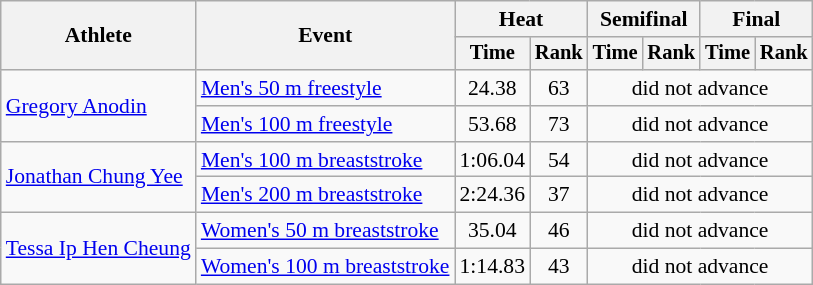<table class=wikitable style="font-size:90%">
<tr>
<th rowspan="2">Athlete</th>
<th rowspan="2">Event</th>
<th colspan="2">Heat</th>
<th colspan="2">Semifinal</th>
<th colspan="2">Final</th>
</tr>
<tr style="font-size:95%">
<th>Time</th>
<th>Rank</th>
<th>Time</th>
<th>Rank</th>
<th>Time</th>
<th>Rank</th>
</tr>
<tr align=center>
<td align=left rowspan=2><a href='#'>Gregory Anodin</a></td>
<td align=left><a href='#'>Men's 50 m freestyle</a></td>
<td>24.38</td>
<td>63</td>
<td colspan=4>did not advance</td>
</tr>
<tr align=center>
<td align=left><a href='#'>Men's 100 m freestyle</a></td>
<td>53.68</td>
<td>73</td>
<td colspan=4>did not advance</td>
</tr>
<tr align=center>
<td align=left rowspan=2><a href='#'>Jonathan Chung Yee</a></td>
<td align=left><a href='#'>Men's 100 m breaststroke</a></td>
<td>1:06.04</td>
<td>54</td>
<td colspan=4>did not advance</td>
</tr>
<tr align=center>
<td align=left><a href='#'>Men's 200 m breaststroke</a></td>
<td>2:24.36</td>
<td>37</td>
<td colspan=4>did not advance</td>
</tr>
<tr align=center>
<td align=left rowspan=2><a href='#'>Tessa Ip Hen Cheung</a></td>
<td align=left><a href='#'>Women's 50 m breaststroke</a></td>
<td>35.04</td>
<td>46</td>
<td colspan=4>did not advance</td>
</tr>
<tr align=center>
<td align=left><a href='#'>Women's 100 m breaststroke</a></td>
<td>1:14.83</td>
<td>43</td>
<td colspan=4>did not advance</td>
</tr>
</table>
